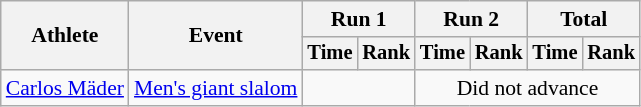<table class="wikitable" style="font-size:90%">
<tr>
<th rowspan=2>Athlete</th>
<th rowspan=2>Event</th>
<th colspan=2>Run 1</th>
<th colspan=2>Run 2</th>
<th colspan=2>Total</th>
</tr>
<tr style="font-size:95%">
<th>Time</th>
<th>Rank</th>
<th>Time</th>
<th>Rank</th>
<th>Time</th>
<th>Rank</th>
</tr>
<tr align=center>
<td align=left><a href='#'>Carlos Mäder</a></td>
<td align=left><a href='#'>Men's giant slalom</a></td>
<td colspan=2></td>
<td colspan=4>Did not advance</td>
</tr>
</table>
